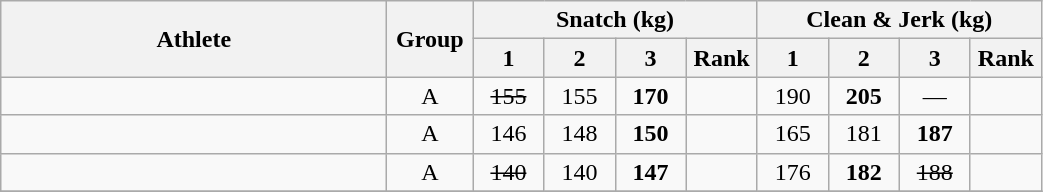<table class = "wikitable sortable" style="text-align:center;">
<tr>
<th rowspan=2 class="unsortable" width=250>Athlete</th>
<th rowspan=2 class="unsortable" width=50>Group</th>
<th colspan=4>Snatch (kg)</th>
<th colspan=4>Clean & Jerk (kg)</th>
</tr>
<tr>
<th width=40 class="unsortable">1</th>
<th width=40 class="unsortable">2</th>
<th width=40 class="unsortable">3</th>
<th width=40>Rank</th>
<th width=40 class="unsortable">1</th>
<th width=40 class="unsortable">2</th>
<th width=40 class="unsortable">3</th>
<th width=40>Rank</th>
</tr>
<tr>
<td align=left></td>
<td>A</td>
<td><s>155</s></td>
<td>155</td>
<td><strong>170</strong></td>
<td></td>
<td>190</td>
<td><strong>205</strong></td>
<td>—</td>
<td></td>
</tr>
<tr>
<td align=left></td>
<td>A</td>
<td>146</td>
<td>148</td>
<td><strong>150</strong></td>
<td></td>
<td>165</td>
<td>181</td>
<td><strong>187</strong></td>
<td></td>
</tr>
<tr>
<td align=left></td>
<td>A</td>
<td><s>140</s></td>
<td>140</td>
<td><strong>147</strong></td>
<td></td>
<td>176</td>
<td><strong>182</strong></td>
<td><s>188</s></td>
<td></td>
</tr>
<tr>
</tr>
</table>
